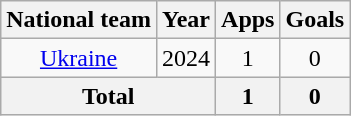<table class="wikitable" style="text-align:center">
<tr>
<th>National team</th>
<th>Year</th>
<th>Apps</th>
<th>Goals</th>
</tr>
<tr>
<td><a href='#'>Ukraine</a></td>
<td>2024</td>
<td>1</td>
<td>0</td>
</tr>
<tr>
<th colspan="2">Total</th>
<th>1</th>
<th>0</th>
</tr>
</table>
